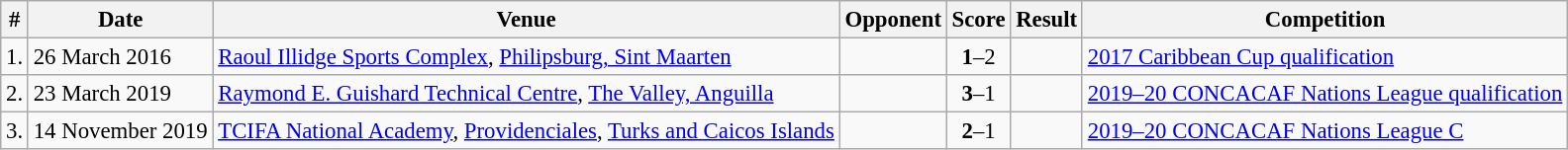<table class="wikitable" style="font-size:95%">
<tr>
<th>#</th>
<th>Date</th>
<th>Venue</th>
<th>Opponent</th>
<th>Score</th>
<th>Result</th>
<th>Competition</th>
</tr>
<tr>
<td>1.</td>
<td>26 March 2016</td>
<td><a href='#'>Raoul Illidge Sports Complex</a>, <a href='#'>Philipsburg, Sint Maarten</a></td>
<td></td>
<td align=center><strong>1</strong>–2</td>
<td></td>
<td><a href='#'>2017 Caribbean Cup qualification</a></td>
</tr>
<tr>
<td>2.</td>
<td>23 March 2019</td>
<td><a href='#'>Raymond E. Guishard Technical Centre</a>, <a href='#'>The Valley, Anguilla</a></td>
<td></td>
<td align=center><strong>3</strong>–1</td>
<td></td>
<td><a href='#'>2019–20 CONCACAF Nations League qualification</a></td>
</tr>
<tr>
<td>3.</td>
<td>14 November 2019</td>
<td><a href='#'>TCIFA National Academy</a>, <a href='#'>Providenciales</a>, <a href='#'>Turks and Caicos Islands</a></td>
<td></td>
<td align=center><strong>2</strong>–1</td>
<td></td>
<td><a href='#'>2019–20 CONCACAF Nations League C</a></td>
</tr>
</table>
